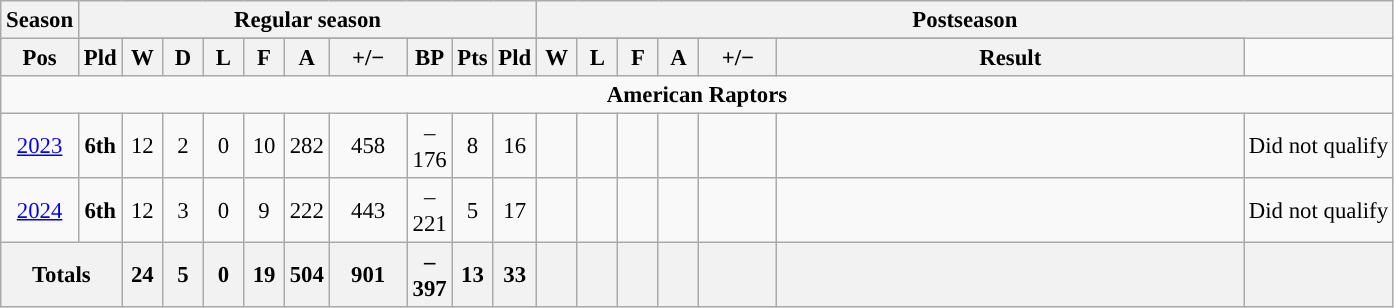<table class="wikitable" style="text-align:center; font-size: 95%">
<tr>
<th rowspan="2">Season</th>
<th colspan="10">Regular season</th>
<th colspan="8">Postseason</th>
</tr>
<tr {| class="wikitable" style="text-align:center;">
</tr>
<tr border=1 cellpadding=5 cellspacing=0>
<th style="width:20px;">Pos</th>
<th style="width:20px;">Pld</th>
<th style="width:20px;">W</th>
<th style="width:20px;">D</th>
<th style="width:20px;">L</th>
<th style="width:20px;">F</th>
<th style="width:20px;">A</th>
<th style="width:45px;">+/−</th>
<th style="width:20px;">BP</th>
<th style="width:20px;">Pts</th>
<th style="width:20px;">Pld</th>
<th style="width:20px;">W</th>
<th style="width:20px;">L</th>
<th style="width:20px;">F</th>
<th style="width:20px;">A</th>
<th style="width:45px;">+/−</th>
<th style="width:20em; text-align:centre;">Result</th>
</tr>
<tr>
<td colspan="19" style="text-align:center;"><strong>American Raptors</strong></td>
</tr>
<tr>
<td><a href='#'>2023</a></td>
<td><strong>6th</strong></td>
<td>12</td>
<td>2</td>
<td>0</td>
<td>10</td>
<td>282</td>
<td>458</td>
<td>–176</td>
<td>8</td>
<td>16</td>
<td></td>
<td></td>
<td></td>
<td></td>
<td></td>
<td></td>
<td>Did not qualify</td>
</tr>
<tr>
<td><a href='#'>2024</a></td>
<td><strong>6th</strong></td>
<td>12</td>
<td>3</td>
<td>0</td>
<td>9</td>
<td>222</td>
<td>443</td>
<td>–221</td>
<td>5</td>
<td>17</td>
<td></td>
<td></td>
<td></td>
<td></td>
<td></td>
<td></td>
<td>Did not qualify</td>
</tr>
<tr>
<th colspan="2">Totals</th>
<th>24</th>
<th>5</th>
<th>0</th>
<th>19</th>
<th>504</th>
<th>901</th>
<th>–397</th>
<th>13</th>
<th>33</th>
<th></th>
<th></th>
<th></th>
<th></th>
<th></th>
<th></th>
<th></th>
</tr>
</table>
